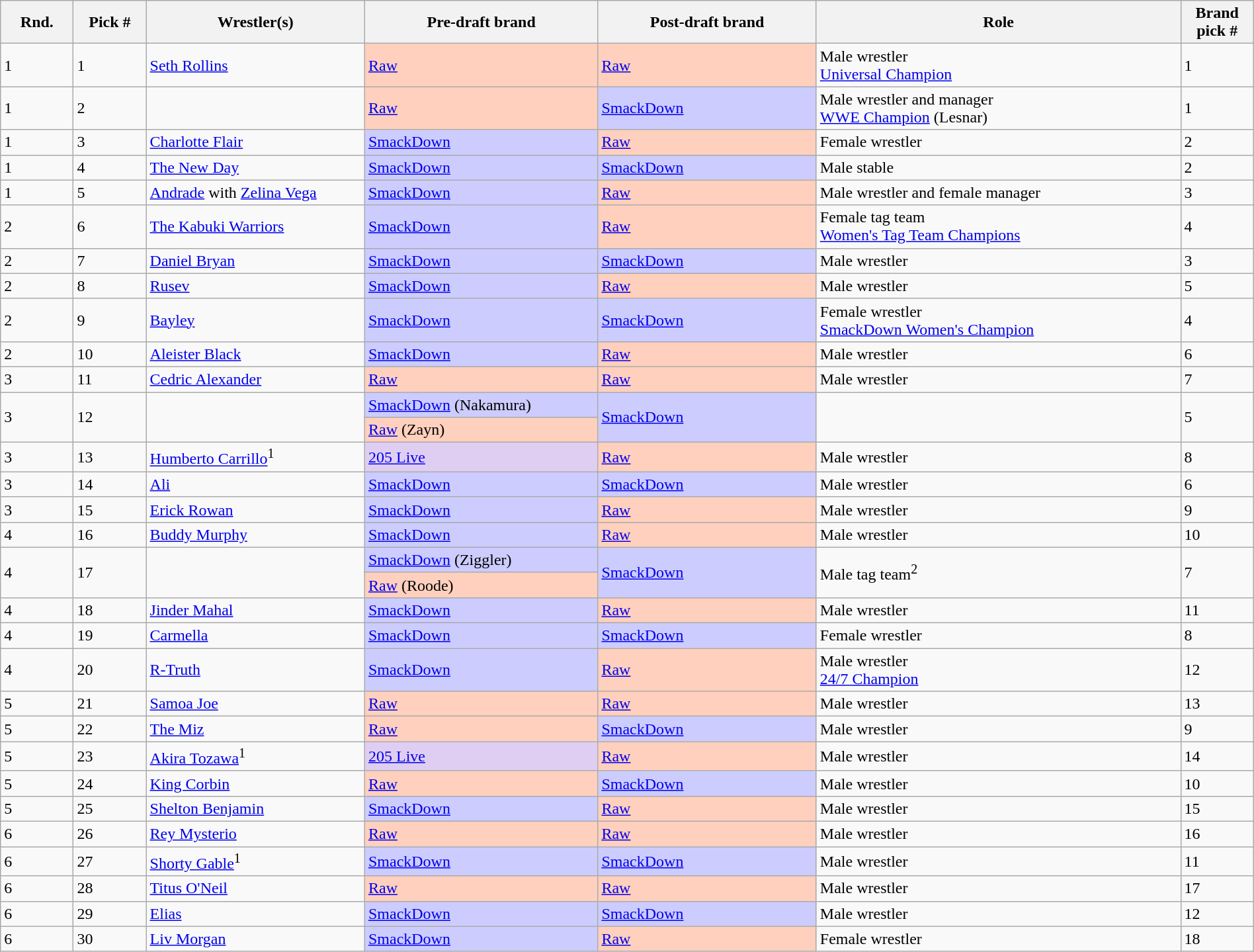<table class="wikitable sortable" style="width: 100%">
<tr>
<th width="5%">Rnd.</th>
<th width="5%">Pick #</th>
<th width="15%">Wrestler(s)</th>
<th width="16%">Pre-draft brand</th>
<th width="15%">Post-draft brand</th>
<th width="25%">Role</th>
<th width="5%">Brand pick #</th>
</tr>
<tr>
<td>1</td>
<td>1</td>
<td><a href='#'>Seth Rollins</a></td>
<td style="background:#ffd0bd"><a href='#'>Raw</a></td>
<td style="background:#ffd0bd"><a href='#'>Raw</a></td>
<td>Male wrestler<br><a href='#'>Universal Champion</a></td>
<td>1</td>
</tr>
<tr>
<td>1</td>
<td>2</td>
<td></td>
<td style="background:#ffd0bd"><a href='#'>Raw</a></td>
<td style="background:#ccf;"><a href='#'>SmackDown</a></td>
<td>Male wrestler and manager<br><a href='#'>WWE Champion</a> (Lesnar)</td>
<td>1</td>
</tr>
<tr>
<td>1</td>
<td>3</td>
<td><a href='#'>Charlotte Flair</a></td>
<td style="background:#ccf;"><a href='#'>SmackDown</a></td>
<td style="background:#ffd0bd"><a href='#'>Raw</a></td>
<td>Female wrestler</td>
<td>2</td>
</tr>
<tr>
<td>1</td>
<td>4</td>
<td><a href='#'>The New Day</a><br></td>
<td style="background:#ccf;"><a href='#'>SmackDown</a></td>
<td style="background:#ccf;"><a href='#'>SmackDown</a></td>
<td>Male stable</td>
<td>2</td>
</tr>
<tr>
<td>1</td>
<td>5</td>
<td><a href='#'>Andrade</a> with <a href='#'>Zelina Vega</a></td>
<td style="background:#ccf;"><a href='#'>SmackDown</a></td>
<td style="background:#ffd0bd"><a href='#'>Raw</a></td>
<td>Male wrestler and female manager</td>
<td>3</td>
</tr>
<tr>
<td>2</td>
<td>6</td>
<td><a href='#'>The Kabuki Warriors</a><br></td>
<td style="background:#ccf;"><a href='#'>SmackDown</a></td>
<td style="background:#ffd0bd"><a href='#'>Raw</a></td>
<td>Female tag team<br><a href='#'>Women's Tag Team Champions</a></td>
<td>4</td>
</tr>
<tr>
<td>2</td>
<td>7</td>
<td><a href='#'>Daniel Bryan</a></td>
<td style="background:#ccf;"><a href='#'>SmackDown</a></td>
<td style="background:#ccf;"><a href='#'>SmackDown</a></td>
<td>Male wrestler</td>
<td>3</td>
</tr>
<tr>
<td>2</td>
<td>8</td>
<td><a href='#'>Rusev</a></td>
<td style="background:#ccf;"><a href='#'>SmackDown</a></td>
<td style="background:#ffd0bd"><a href='#'>Raw</a></td>
<td>Male wrestler</td>
<td>5</td>
</tr>
<tr>
<td>2</td>
<td>9</td>
<td><a href='#'>Bayley</a></td>
<td style="background:#ccf;"><a href='#'>SmackDown</a></td>
<td style="background:#ccf;"><a href='#'>SmackDown</a></td>
<td>Female wrestler<br><a href='#'>SmackDown Women's Champion</a></td>
<td>4</td>
</tr>
<tr>
<td>2</td>
<td>10</td>
<td><a href='#'>Aleister Black</a></td>
<td style="background:#ccf;"><a href='#'>SmackDown</a></td>
<td style="background:#ffd0bd"><a href='#'>Raw</a></td>
<td>Male wrestler</td>
<td>6</td>
</tr>
<tr>
<td>3</td>
<td>11</td>
<td><a href='#'>Cedric Alexander</a></td>
<td style="background:#ffd0bd"><a href='#'>Raw</a></td>
<td style="background:#ffd0bd"><a href='#'>Raw</a></td>
<td>Male wrestler</td>
<td>7</td>
</tr>
<tr>
<td rowspan=2>3</td>
<td rowspan=2>12</td>
<td rowspan=2></td>
<td style="background:#ccf;"><a href='#'>SmackDown</a> (Nakamura)</td>
<td rowspan="2" style="background: #ccf; " valign="center"><a href='#'>SmackDown</a></td>
<td rowspan=2></td>
<td rowspan=2>5</td>
</tr>
<tr>
<td style="background:#ffd0bd"><a href='#'>Raw</a> (Zayn)</td>
</tr>
<tr>
<td>3</td>
<td>13</td>
<td><a href='#'>Humberto Carrillo</a><sup>1</sup></td>
<td style="background:#E0CEF2;"><a href='#'>205 Live</a></td>
<td style="background:#ffd0bd"><a href='#'>Raw</a></td>
<td>Male wrestler</td>
<td>8</td>
</tr>
<tr>
<td>3</td>
<td>14</td>
<td><a href='#'>Ali</a></td>
<td style="background:#ccf;"><a href='#'>SmackDown</a></td>
<td style="background:#ccf;"><a href='#'>SmackDown</a></td>
<td>Male wrestler</td>
<td>6</td>
</tr>
<tr>
<td>3</td>
<td>15</td>
<td><a href='#'>Erick Rowan</a></td>
<td style="background:#ccf;"><a href='#'>SmackDown</a></td>
<td style="background:#ffd0bd"><a href='#'>Raw</a></td>
<td>Male wrestler</td>
<td>9</td>
</tr>
<tr>
<td>4</td>
<td>16</td>
<td><a href='#'>Buddy Murphy</a></td>
<td style="background:#ccf;"><a href='#'>SmackDown</a></td>
<td style="background:#ffd0bd"><a href='#'>Raw</a></td>
<td>Male wrestler</td>
<td>10</td>
</tr>
<tr>
<td rowspan=2>4</td>
<td rowspan=2>17</td>
<td rowspan=2></td>
<td style="background:#ccf;"><a href='#'>SmackDown</a> (Ziggler)</td>
<td rowspan="2" style="background: #ccf; " valign="center"><a href='#'>SmackDown</a></td>
<td rowspan=2>Male tag team<sup>2</sup></td>
<td rowspan=2>7</td>
</tr>
<tr>
<td style="background:#ffd0bd"><a href='#'>Raw</a> (Roode)</td>
</tr>
<tr>
<td>4</td>
<td>18</td>
<td><a href='#'>Jinder Mahal</a></td>
<td style="background:#ccf;"><a href='#'>SmackDown</a></td>
<td style="background:#ffd0bd"><a href='#'>Raw</a></td>
<td>Male wrestler</td>
<td>11</td>
</tr>
<tr>
<td>4</td>
<td>19</td>
<td><a href='#'>Carmella</a></td>
<td style="background:#ccf;"><a href='#'>SmackDown</a></td>
<td style="background:#ccf;"><a href='#'>SmackDown</a></td>
<td>Female wrestler</td>
<td>8</td>
</tr>
<tr>
<td>4</td>
<td>20</td>
<td><a href='#'>R-Truth</a></td>
<td style="background:#ccf;"><a href='#'>SmackDown</a></td>
<td style="background:#ffd0bd"><a href='#'>Raw</a></td>
<td>Male wrestler<br><a href='#'>24/7 Champion</a></td>
<td>12</td>
</tr>
<tr>
<td>5</td>
<td>21</td>
<td><a href='#'>Samoa Joe</a></td>
<td style="background:#ffd0bd"><a href='#'>Raw</a></td>
<td style="background:#ffd0bd"><a href='#'>Raw</a></td>
<td>Male wrestler</td>
<td>13</td>
</tr>
<tr>
<td>5</td>
<td>22</td>
<td><a href='#'>The Miz</a></td>
<td style="background:#ffd0bd"><a href='#'>Raw</a></td>
<td style="background:#ccf;"><a href='#'>SmackDown</a></td>
<td>Male wrestler</td>
<td>9</td>
</tr>
<tr>
<td>5</td>
<td>23</td>
<td><a href='#'>Akira Tozawa</a><sup>1</sup></td>
<td style="background:#E0CEF2;"><a href='#'>205 Live</a></td>
<td style="background:#ffd0bd"><a href='#'>Raw</a></td>
<td>Male wrestler</td>
<td>14</td>
</tr>
<tr>
<td>5</td>
<td>24</td>
<td><a href='#'>King Corbin</a></td>
<td style="background:#ffd0bd"><a href='#'>Raw</a></td>
<td style="background:#ccf;"><a href='#'>SmackDown</a></td>
<td>Male wrestler</td>
<td>10</td>
</tr>
<tr>
<td>5</td>
<td>25</td>
<td><a href='#'>Shelton Benjamin</a></td>
<td style="background:#ccf;"><a href='#'>SmackDown</a></td>
<td style="background:#ffd0bd"><a href='#'>Raw</a></td>
<td>Male wrestler</td>
<td>15</td>
</tr>
<tr>
<td>6</td>
<td>26</td>
<td><a href='#'>Rey Mysterio</a></td>
<td style="background:#ffd0bd"><a href='#'>Raw</a></td>
<td style="background:#ffd0bd"><a href='#'>Raw</a></td>
<td>Male wrestler</td>
<td>16</td>
</tr>
<tr>
<td>6</td>
<td>27</td>
<td><a href='#'>Shorty Gable</a><sup>1</sup></td>
<td style="background:#ccf;"><a href='#'>SmackDown</a></td>
<td style="background:#ccf;"><a href='#'>SmackDown</a></td>
<td>Male wrestler</td>
<td>11</td>
</tr>
<tr>
<td>6</td>
<td>28</td>
<td><a href='#'>Titus O'Neil</a></td>
<td style="background:#ffd0bd"><a href='#'>Raw</a></td>
<td style="background:#ffd0bd"><a href='#'>Raw</a></td>
<td>Male wrestler</td>
<td>17</td>
</tr>
<tr>
<td>6</td>
<td>29</td>
<td><a href='#'>Elias</a></td>
<td style="background:#ccf;"><a href='#'>SmackDown</a></td>
<td style="background:#ccf;"><a href='#'>SmackDown</a></td>
<td>Male wrestler</td>
<td>12</td>
</tr>
<tr>
<td>6</td>
<td>30</td>
<td><a href='#'>Liv Morgan</a></td>
<td style="background:#ccf;"><a href='#'>SmackDown</a></td>
<td style="background:#ffd0bd"><a href='#'>Raw</a></td>
<td>Female wrestler</td>
<td>18</td>
</tr>
</table>
